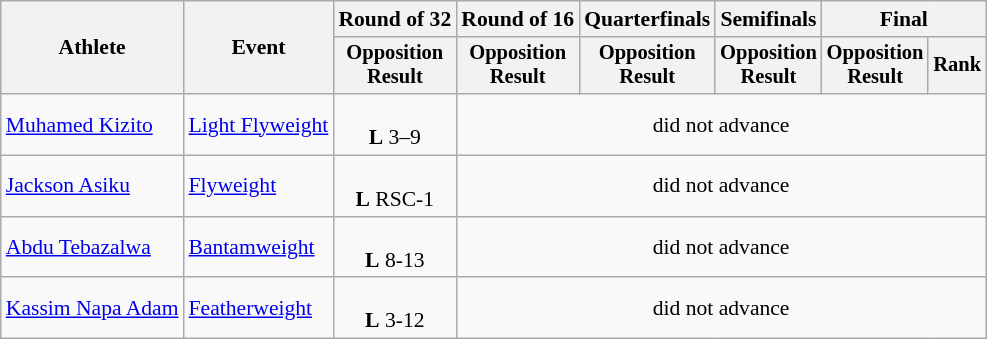<table class="wikitable" style="font-size:90%">
<tr>
<th rowspan="2">Athlete</th>
<th rowspan="2">Event</th>
<th>Round of 32</th>
<th>Round of 16</th>
<th>Quarterfinals</th>
<th>Semifinals</th>
<th colspan=2>Final</th>
</tr>
<tr style="font-size:95%">
<th>Opposition<br>Result</th>
<th>Opposition<br>Result</th>
<th>Opposition<br>Result</th>
<th>Opposition<br>Result</th>
<th>Opposition<br>Result</th>
<th colspan=2>Rank</th>
</tr>
<tr align=center>
<td align=left><a href='#'>Muhamed Kizito</a></td>
<td align=left><a href='#'>Light Flyweight</a></td>
<td><br><strong>L</strong> 3–9</td>
<td colspan=6>did not advance</td>
</tr>
<tr align=center>
<td align=left><a href='#'>Jackson Asiku</a></td>
<td align=left><a href='#'>Flyweight</a></td>
<td><br><strong>L</strong> RSC-1</td>
<td colspan=6>did not advance</td>
</tr>
<tr align=center>
<td align=left><a href='#'>Abdu Tebazalwa</a></td>
<td align=left><a href='#'>Bantamweight</a></td>
<td><br><strong>L</strong> 8-13</td>
<td colspan=6>did not advance</td>
</tr>
<tr align=center>
<td align=left><a href='#'>Kassim Napa Adam</a></td>
<td align=left><a href='#'>Featherweight</a></td>
<td><br><strong>L</strong> 3-12</td>
<td colspan=6>did not advance</td>
</tr>
</table>
